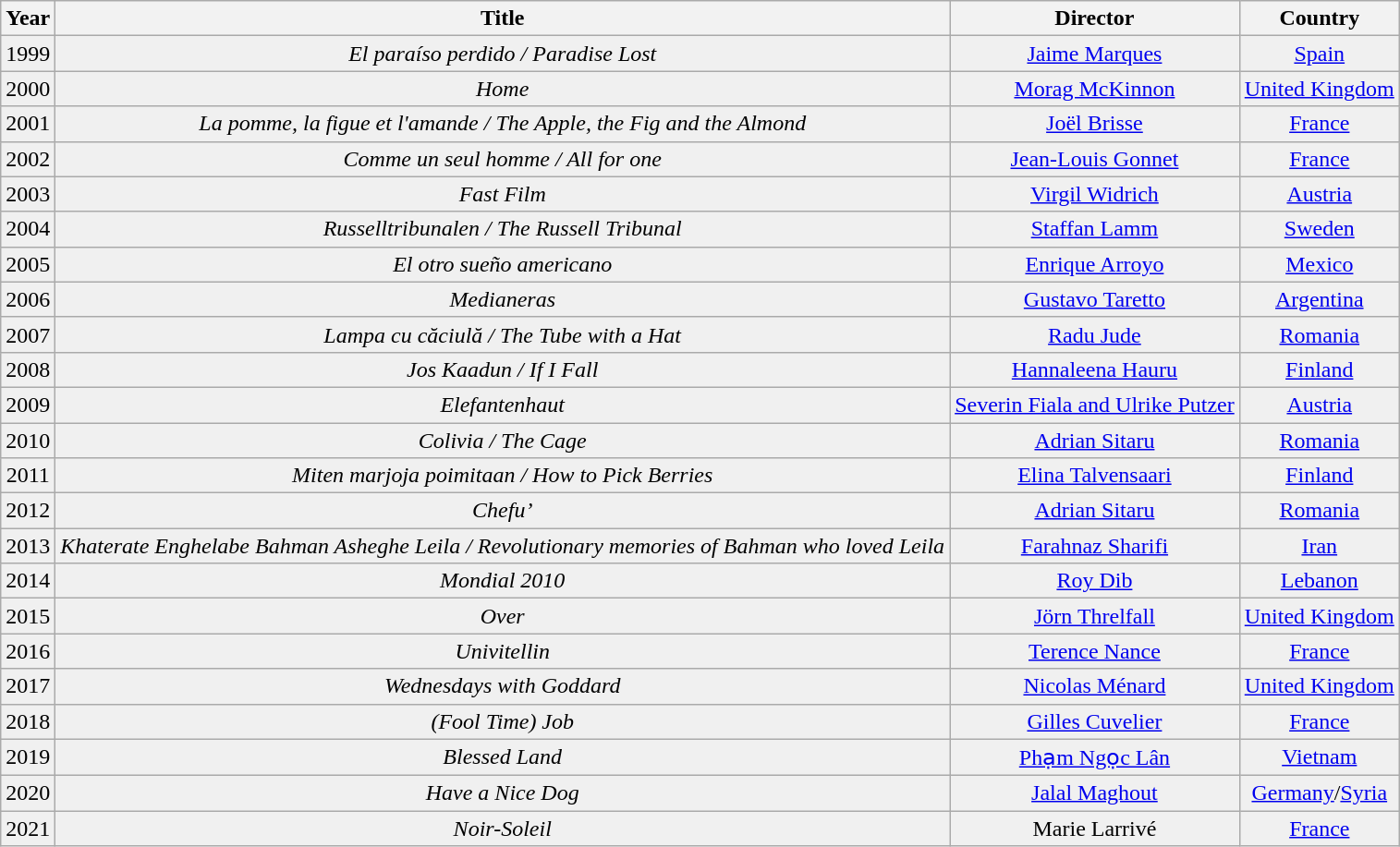<table class="wikitable">
<tr ---- align="top" valign="top">
<th>Year</th>
<th>Title</th>
<th>Director</th>
<th>Country</th>
</tr>
<tr ---- align="center" valign="top" bgcolor="#F0F0F0">
<td>1999</td>
<td><em>El paraíso perdido / Paradise Lost</em></td>
<td><a href='#'>Jaime Marques</a></td>
<td><a href='#'>Spain</a></td>
</tr>
<tr ---- align="center" valign="top" bgcolor="#F0F0F0">
<td>2000</td>
<td><em>Home</em></td>
<td><a href='#'>Morag McKinnon</a></td>
<td><a href='#'>United Kingdom</a></td>
</tr>
<tr ---- align="center" valign="top" bgcolor="#F0F0F0">
<td>2001</td>
<td><em>La pomme, la figue et l'amande / The Apple, the Fig and the Almond</em></td>
<td><a href='#'>Joël Brisse</a></td>
<td><a href='#'>France</a></td>
</tr>
<tr ---- align="center" valign="top" bgcolor="#F0F0F0">
<td>2002</td>
<td><em>Comme un seul homme / All for one</em></td>
<td><a href='#'>Jean-Louis Gonnet</a></td>
<td><a href='#'>France</a></td>
</tr>
<tr ---- align="center" valign="top" bgcolor="#F0F0F0">
<td>2003</td>
<td><em>Fast Film</em></td>
<td><a href='#'>Virgil Widrich</a></td>
<td><a href='#'>Austria</a></td>
</tr>
<tr ---- align="center" valign="top" bgcolor="#F0F0F0">
<td>2004</td>
<td><em>Russelltribunalen / The Russell Tribunal</em></td>
<td><a href='#'>Staffan Lamm</a></td>
<td><a href='#'>Sweden</a></td>
</tr>
<tr ---- align="center" valign="top" bgcolor="#F0F0F0">
<td>2005</td>
<td><em>El otro sueño americano</em></td>
<td><a href='#'>Enrique Arroyo</a></td>
<td><a href='#'>Mexico</a></td>
</tr>
<tr ---- align="center" valign="top" bgcolor="#F0F0F0">
<td>2006</td>
<td><em>Medianeras</em></td>
<td><a href='#'>Gustavo Taretto</a></td>
<td><a href='#'>Argentina</a></td>
</tr>
<tr ---- align="center" valign="top" bgcolor="#F0F0F0">
<td>2007</td>
<td><em>Lampa cu</em> <em>căciulă</em> <em>/ The Tube with a Hat</em></td>
<td><a href='#'>Radu Jude</a></td>
<td><a href='#'>Romania</a></td>
</tr>
<tr ---- align="center" valign="top" bgcolor="#F0F0F0">
<td>2008</td>
<td><em>Jos Kaadun / If I Fall</em></td>
<td><a href='#'>Hannaleena Hauru</a></td>
<td><a href='#'>Finland</a></td>
</tr>
<tr ---- align="center" valign="top" bgcolor="#F0F0F0">
<td>2009</td>
<td><em>Elefantenhaut</em></td>
<td><a href='#'>Severin Fiala and Ulrike Putzer</a></td>
<td><a href='#'>Austria</a></td>
</tr>
<tr ---- align="center" valign="top" bgcolor="#F0F0F0">
<td>2010</td>
<td><em>Colivia / The Cage</em></td>
<td><a href='#'>Adrian Sitaru</a></td>
<td><a href='#'>Romania</a></td>
</tr>
<tr ---- align="center" valign="top" bgcolor="#F0F0F0">
<td>2011</td>
<td><em>Miten marjoja poimitaan / How to Pick Berries</em></td>
<td><a href='#'>Elina Talvensaari</a></td>
<td><a href='#'>Finland</a></td>
</tr>
<tr ---- align="center" valign="top" bgcolor="#F0F0F0">
<td>2012</td>
<td><em>Chefu’</em></td>
<td><a href='#'>Adrian Sitaru</a></td>
<td><a href='#'>Romania</a></td>
</tr>
<tr ---- align="center" valign="top" bgcolor="#F0F0F0">
<td>2013</td>
<td><em>Khaterate Enghelabe Bahman Asheghe Leila / Revolutionary memories of Bahman who loved Leila</em></td>
<td><a href='#'>Farahnaz Sharifi</a></td>
<td><a href='#'>Iran</a></td>
</tr>
<tr ---- align="center" valign="top" bgcolor="#F0F0F0">
<td>2014</td>
<td><em>Mondial 2010</em></td>
<td><a href='#'>Roy Dib</a></td>
<td><a href='#'>Lebanon</a></td>
</tr>
<tr ---- align="center" valign="top" bgcolor="#F0F0F0">
<td>2015</td>
<td><em>Over</em></td>
<td><a href='#'>Jörn Threlfall</a></td>
<td><a href='#'>United Kingdom</a></td>
</tr>
<tr ---- align="center" valign="top" bgcolor="#F0F0F0">
<td>2016</td>
<td><em>Univitellin</em></td>
<td><a href='#'>Terence Nance</a></td>
<td><a href='#'>France</a></td>
</tr>
<tr ---- align="center" valign="top" bgcolor="#F0F0F0">
<td>2017</td>
<td><em>Wednesdays with Goddard</em></td>
<td><a href='#'>Nicolas Ménard</a></td>
<td><a href='#'>United Kingdom</a></td>
</tr>
<tr ---- align="center" valign="top" bgcolor="#F0F0F0">
<td>2018</td>
<td><em>(Fool Time) Job</em></td>
<td><a href='#'>Gilles Cuvelier</a></td>
<td><a href='#'>France</a></td>
</tr>
<tr ---- align="center" valign="top" bgcolor="#F0F0F0">
<td>2019</td>
<td><em>Blessed Land</em></td>
<td><a href='#'>Phạm Ngọc Lân</a></td>
<td><a href='#'>Vietnam</a></td>
</tr>
<tr ---- align="center" valign="top" bgcolor="#F0F0F0">
<td>2020</td>
<td><em>Have a Nice Dog</em></td>
<td><a href='#'>Jalal Maghout</a></td>
<td><a href='#'>Germany</a>/<a href='#'>Syria</a></td>
</tr>
<tr ---- align="center" valign="top" bgcolor="#F0F0F0">
<td>2021</td>
<td><em>Noir-Soleil</em></td>
<td>Marie Larrivé</td>
<td><a href='#'>France</a></td>
</tr>
</table>
